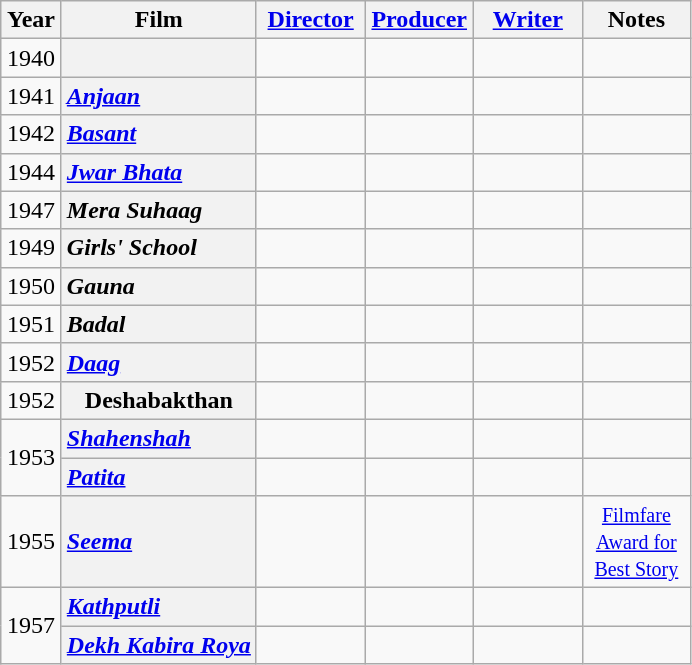<table class="wikitable sortable" style="text-align:center">
<tr>
<th style="width:33px;">Year</th>
<th>Film</th>
<th style="width:65px;"><a href='#'>Director</a></th>
<th width=65><a href='#'>Producer</a></th>
<th width=65><a href='#'>Writer</a></th>
<th width=65>Notes</th>
</tr>
<tr>
<td>1940</td>
<th style="text-align:left"></th>
<td></td>
<td></td>
<td></td>
<td></td>
</tr>
<tr>
<td>1941</td>
<th style="text-align:left"><em><a href='#'>Anjaan</a></em></th>
<td></td>
<td></td>
<td></td>
<td></td>
</tr>
<tr>
<td>1942</td>
<th style="text-align:left"><em><a href='#'>Basant</a></em></th>
<td></td>
<td></td>
<td></td>
<td></td>
</tr>
<tr>
<td>1944</td>
<th style="text-align:left"><em><a href='#'>Jwar Bhata</a></em></th>
<td></td>
<td></td>
<td></td>
<td></td>
</tr>
<tr>
<td>1947</td>
<th style="text-align:left"><em>Mera Suhaag</em></th>
<td></td>
<td></td>
<td></td>
<td></td>
</tr>
<tr>
<td>1949</td>
<th style="text-align:left"><em>Girls' School</em></th>
<td></td>
<td></td>
<td></td>
<td></td>
</tr>
<tr>
<td>1950</td>
<th style="text-align:left"><em>Gauna</em></th>
<td></td>
<td></td>
<td></td>
<td></td>
</tr>
<tr>
<td>1951</td>
<th style="text-align:left"><em>Badal</em></th>
<td></td>
<td></td>
<td></td>
<td></td>
</tr>
<tr>
<td>1952</td>
<th style="text-align:left"><em><a href='#'>Daag</a></em></th>
<td></td>
<td></td>
<td></td>
<td></td>
</tr>
<tr>
<td>1952</td>
<th>Deshabakthan</th>
<td></td>
<td></td>
<td></td>
<td></td>
</tr>
<tr>
<td rowspan="2">1953</td>
<th style="text-align:left"><em><a href='#'>Shahenshah</a></em></th>
<td></td>
<td></td>
<td></td>
<td></td>
</tr>
<tr>
<th style="text-align:left"><em><a href='#'>Patita</a></em></th>
<td></td>
<td></td>
<td></td>
<td></td>
</tr>
<tr>
<td>1955</td>
<th style="text-align:left"><em><a href='#'>Seema</a></em></th>
<td></td>
<td></td>
<td></td>
<td><small><a href='#'>Filmfare Award for Best Story</a></small></td>
</tr>
<tr>
<td rowspan="2">1957</td>
<th style="text-align:left"><em><a href='#'>Kathputli</a></em></th>
<td></td>
<td></td>
<td></td>
<td></td>
</tr>
<tr>
<th style="text-align:left"><em><a href='#'>Dekh Kabira Roya</a></em></th>
<td></td>
<td></td>
<td></td>
<td></td>
</tr>
</table>
